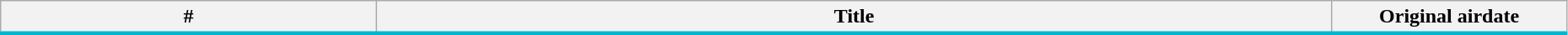<table class="wikitable" width="98%" style="background:#fff;">
<tr style="border-bottom:3px solid #00B6CE">
<th>#</th>
<th>Title</th>
<th width="15%">Original airdate<br>
























</th>
</tr>
</table>
